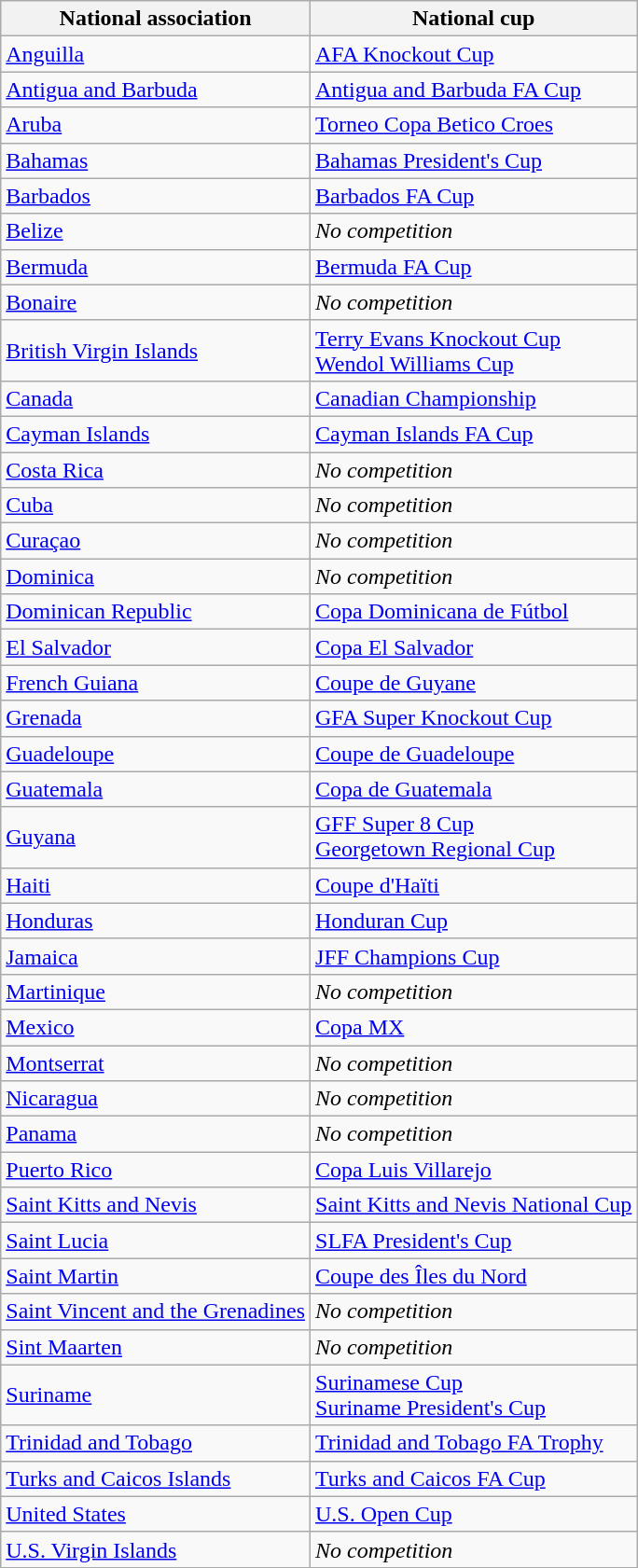<table class="wikitable">
<tr>
<th>National association</th>
<th>National cup</th>
</tr>
<tr>
<td> <a href='#'>Anguilla</a></td>
<td><a href='#'>AFA Knockout Cup</a></td>
</tr>
<tr>
<td> <a href='#'>Antigua and Barbuda</a></td>
<td><a href='#'>Antigua and Barbuda FA Cup</a></td>
</tr>
<tr>
<td> <a href='#'>Aruba</a></td>
<td><a href='#'>Torneo Copa Betico Croes</a></td>
</tr>
<tr>
<td> <a href='#'>Bahamas</a></td>
<td><a href='#'>Bahamas President's Cup</a></td>
</tr>
<tr>
<td> <a href='#'>Barbados</a></td>
<td><a href='#'>Barbados FA Cup</a></td>
</tr>
<tr>
<td> <a href='#'>Belize</a></td>
<td><em>No competition</em></td>
</tr>
<tr>
<td> <a href='#'>Bermuda</a></td>
<td><a href='#'>Bermuda FA Cup</a></td>
</tr>
<tr>
<td> <a href='#'>Bonaire</a></td>
<td><em>No competition</em></td>
</tr>
<tr>
<td> <a href='#'>British Virgin Islands</a></td>
<td><a href='#'>Terry Evans Knockout Cup</a><br><a href='#'>Wendol Williams Cup</a></td>
</tr>
<tr>
<td> <a href='#'>Canada</a></td>
<td><a href='#'>Canadian Championship</a></td>
</tr>
<tr>
<td> <a href='#'>Cayman Islands</a></td>
<td><a href='#'>Cayman Islands FA Cup</a></td>
</tr>
<tr>
<td> <a href='#'>Costa Rica</a></td>
<td><em>No competition</em></td>
</tr>
<tr>
<td> <a href='#'>Cuba</a></td>
<td><em>No competition</em></td>
</tr>
<tr>
<td> <a href='#'>Curaçao</a></td>
<td><em>No competition</em></td>
</tr>
<tr>
<td> <a href='#'>Dominica</a></td>
<td><em>No competition</em></td>
</tr>
<tr>
<td> <a href='#'>Dominican Republic</a></td>
<td><a href='#'>Copa Dominicana de Fútbol</a></td>
</tr>
<tr>
<td> <a href='#'>El Salvador</a></td>
<td><a href='#'>Copa El Salvador</a></td>
</tr>
<tr>
<td> <a href='#'>French Guiana</a></td>
<td><a href='#'>Coupe de Guyane</a></td>
</tr>
<tr>
<td> <a href='#'>Grenada</a></td>
<td><a href='#'>GFA Super Knockout Cup</a></td>
</tr>
<tr>
<td> <a href='#'>Guadeloupe</a></td>
<td><a href='#'>Coupe de Guadeloupe</a></td>
</tr>
<tr>
<td> <a href='#'>Guatemala</a></td>
<td><a href='#'>Copa de Guatemala</a></td>
</tr>
<tr>
<td> <a href='#'>Guyana</a></td>
<td><a href='#'>GFF Super 8 Cup</a><br><a href='#'>Georgetown Regional Cup</a></td>
</tr>
<tr>
<td> <a href='#'>Haiti</a></td>
<td><a href='#'>Coupe d'Haïti</a></td>
</tr>
<tr>
<td> <a href='#'>Honduras</a></td>
<td><a href='#'>Honduran Cup</a></td>
</tr>
<tr>
<td> <a href='#'>Jamaica</a></td>
<td><a href='#'>JFF Champions Cup</a></td>
</tr>
<tr>
<td> <a href='#'>Martinique</a></td>
<td><em>No competition</em></td>
</tr>
<tr>
<td> <a href='#'>Mexico</a></td>
<td><a href='#'>Copa MX</a></td>
</tr>
<tr>
<td> <a href='#'>Montserrat</a></td>
<td><em>No competition</em></td>
</tr>
<tr>
<td> <a href='#'>Nicaragua</a></td>
<td><em>No competition</em></td>
</tr>
<tr>
<td> <a href='#'>Panama</a></td>
<td><em>No competition</em></td>
</tr>
<tr>
<td> <a href='#'>Puerto Rico</a></td>
<td><a href='#'>Copa Luis Villarejo</a></td>
</tr>
<tr>
<td> <a href='#'>Saint Kitts and Nevis</a></td>
<td><a href='#'>Saint Kitts and Nevis National Cup</a></td>
</tr>
<tr>
<td> <a href='#'>Saint Lucia</a></td>
<td><a href='#'>SLFA President's Cup</a></td>
</tr>
<tr>
<td> <a href='#'>Saint Martin</a></td>
<td><a href='#'>Coupe des Îles du Nord</a></td>
</tr>
<tr>
<td> <a href='#'>Saint Vincent and the Grenadines</a></td>
<td><em>No competition</em></td>
</tr>
<tr>
<td> <a href='#'>Sint Maarten</a></td>
<td><em>No competition</em></td>
</tr>
<tr>
<td> <a href='#'>Suriname</a></td>
<td><a href='#'>Surinamese Cup</a><br><a href='#'>Suriname President's Cup</a></td>
</tr>
<tr>
<td> <a href='#'>Trinidad and Tobago</a></td>
<td><a href='#'>Trinidad and Tobago FA Trophy</a></td>
</tr>
<tr>
<td> <a href='#'>Turks and Caicos Islands</a></td>
<td><a href='#'>Turks and Caicos FA Cup</a></td>
</tr>
<tr>
<td> <a href='#'>United States</a></td>
<td><a href='#'>U.S. Open Cup</a></td>
</tr>
<tr>
<td> <a href='#'>U.S. Virgin Islands</a></td>
<td><em>No competition</em></td>
</tr>
</table>
